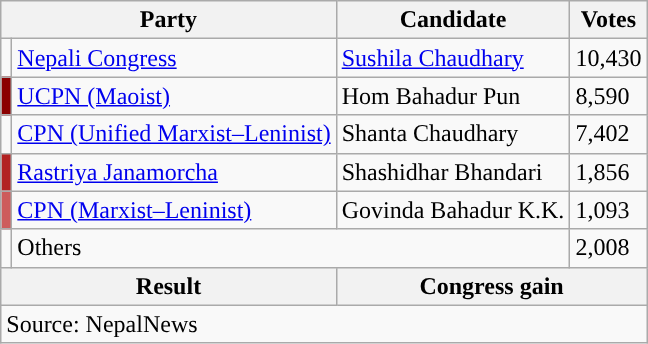<table class="wikitable">
<tr>
<th colspan="2">Party</th>
<th>Candidate</th>
<th>Votes</th>
</tr>
<tr>
<td style="background-color:"></td>
<td><a href='#'>Nepali Congress</a></td>
<td><a href='#'>Sushila Chaudhary</a></td>
<td>10,430</td>
</tr>
<tr>
<td style="background-color:darkred"></td>
<td><a href='#'>UCPN (Maoist)</a></td>
<td>Hom Bahadur Pun</td>
<td>8,590</td>
</tr>
<tr>
<td style="background-color:"></td>
<td><a href='#'>CPN (Unified Marxist–Leninist)</a></td>
<td>Shanta Chaudhary</td>
<td>7,402</td>
</tr>
<tr>
<td style="background-color:firebrick"></td>
<td><a href='#'>Rastriya Janamorcha</a></td>
<td>Shashidhar Bhandari</td>
<td>1,856</td>
</tr>
<tr>
<td style="background-color:indianred"></td>
<td><a href='#'>CPN (Marxist–Leninist)</a></td>
<td>Govinda Bahadur K.K.</td>
<td>1,093</td>
</tr>
<tr>
<td></td>
<td colspan="2">Others</td>
<td>2,008</td>
</tr>
<tr>
<th colspan="2">Result</th>
<th colspan="2">Congress gain</th>
</tr>
<tr>
<td colspan="4">Source: NepalNews</td>
</tr>
</table>
